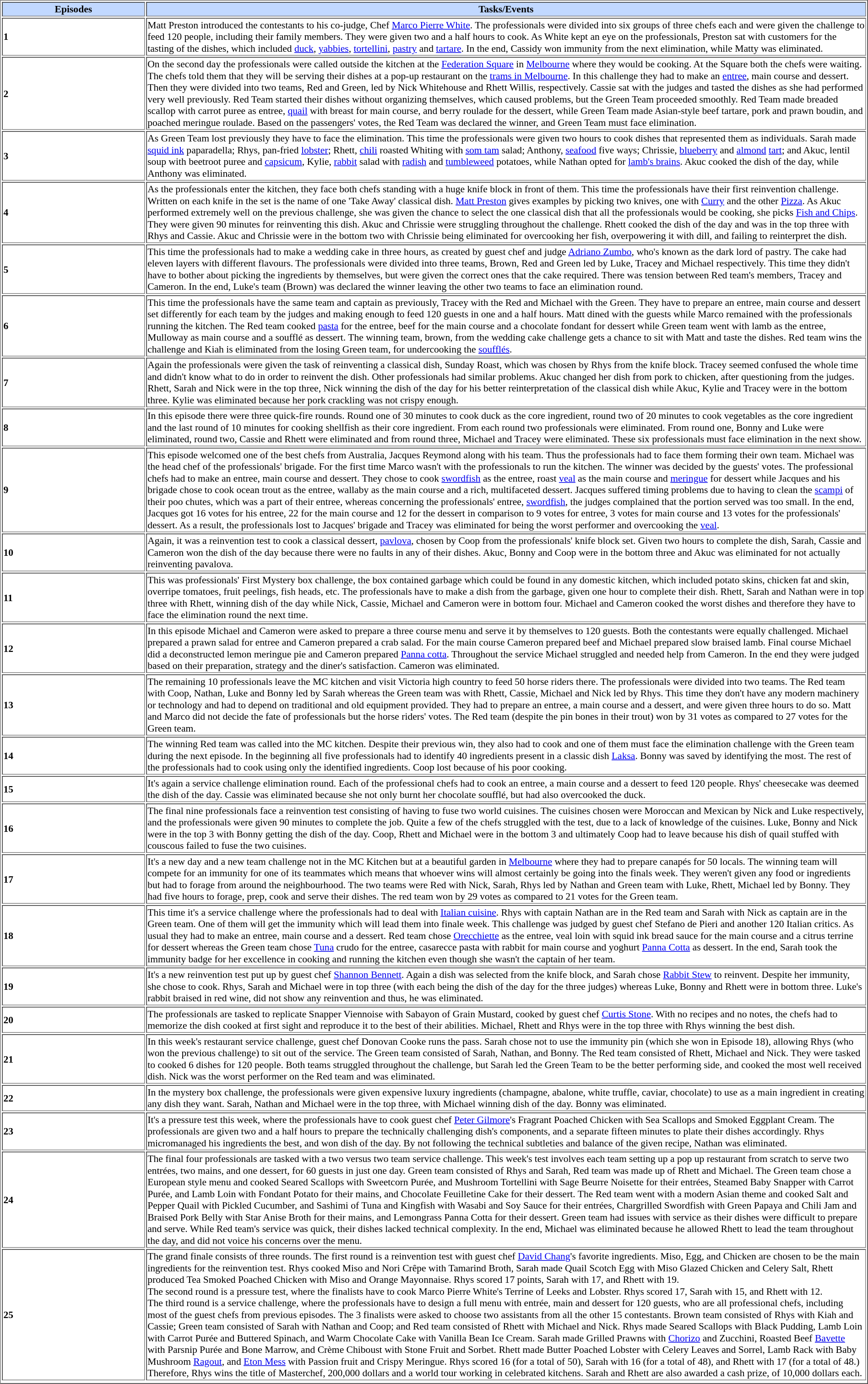<table border="1" style="text-align:left; font-size:90%;">
<tr style="background:#C1D8FF;">
<th style="width:4%; text-align:center;"><strong>Episodes</strong></th>
<th style="width:21%; text-align:center;"><strong>Tasks/Events</strong></th>
</tr>
<tr>
<td><strong>1</strong></td>
<td>Matt Preston introduced the contestants to his co-judge, Chef <a href='#'>Marco Pierre White</a>. The professionals were divided into six groups of three chefs each and were given the challenge to feed 120 people, including their family members. They were given two and a half hours to cook. As White kept an eye on the professionals, Preston sat with customers for the tasting of the dishes, which included <a href='#'>duck</a>, <a href='#'>yabbies</a>, <a href='#'>tortellini</a>, <a href='#'>pastry</a> and <a href='#'>tartare</a>. In the end, Cassidy won immunity from the next elimination, while Matty was eliminated.</td>
</tr>
<tr>
<td><strong>2</strong></td>
<td>On the second day the professionals were called outside the kitchen at the <a href='#'>Federation Square</a> in <a href='#'>Melbourne</a> where they would be cooking. At the Square both the chefs were waiting. The chefs told them that they will be serving their dishes at a pop-up restaurant on the <a href='#'>trams in Melbourne</a>. In this challenge they had to make an <a href='#'>entree</a>, main course and dessert. Then they were divided into two teams, Red and Green, led by Nick Whitehouse and Rhett Willis, respectively. Cassie sat with the judges and tasted the dishes as she had performed very well previously. Red Team started their dishes without organizing themselves, which caused problems, but the Green Team proceeded smoothly. Red Team made breaded scallop with carrot puree as entree, <a href='#'>quail</a> with breast for main course, and berry roulade for the dessert, while Green Team made Asian-style beef tartare, pork and prawn boudin, and poached meringue roulade. Based on the passengers' votes, the Red Team was declared the winner, and Green Team must face elimination.</td>
</tr>
<tr>
<td><strong>3</strong></td>
<td>As Green Team lost previously they have to face the elimination. This time the professionals were given two hours to cook dishes that represented them as individuals. Sarah made <a href='#'>squid ink</a> paparadella; Rhys, pan-fried <a href='#'>lobster</a>; Rhett, <a href='#'>chili</a> roasted Whiting with <a href='#'>som tam</a> salad; Anthony, <a href='#'>seafood</a> five ways; Chrissie, <a href='#'>blueberry</a> and <a href='#'>almond</a> <a href='#'>tart</a>; and Akuc, lentil soup with beetroot puree and <a href='#'>capsicum</a>, Kylie, <a href='#'>rabbit</a> salad with <a href='#'>radish</a> and <a href='#'>tumbleweed</a> potatoes, while Nathan opted for <a href='#'>lamb's brains</a>. Akuc cooked the dish of the day, while Anthony was eliminated.</td>
</tr>
<tr>
<td><strong>4</strong></td>
<td>As the professionals enter the kitchen, they face both chefs standing with a huge knife block in front of them. This time the professionals have their first reinvention challenge. Written on each knife in the set is the name of one 'Take Away' classical dish. <a href='#'>Matt Preston</a> gives examples by picking two knives, one with <a href='#'>Curry</a> and the other <a href='#'>Pizza</a>. As Akuc performed extremely well on the previous challenge, she was given the chance to select the one classical dish that all the professionals would be cooking, she picks <a href='#'>Fish and Chips</a>. They were given 90 minutes for reinventing this dish. Akuc and Chrissie were struggling throughout the challenge. Rhett cooked the dish of the day and was in the top three with Rhys and Cassie. Akuc and Chrissie were in the bottom two with Chrissie being eliminated for overcooking her fish, overpowering it with dill, and failing to reinterpret the dish.</td>
</tr>
<tr>
<td><strong>5</strong></td>
<td>This time the professionals had to make a wedding cake in three hours, as created by guest chef and judge <a href='#'>Adriano Zumbo</a>, who's known as the dark lord of pastry. The cake had eleven layers with different flavours. The professionals were divided into three teams, Brown, Red and Green led by Luke, Tracey and Michael respectively. This time they didn't have to bother about picking the ingredients by themselves, but were given the correct ones that the cake required. There was tension between Red team's members, Tracey and Cameron. In the end, Luke's team (Brown) was declared the winner leaving the other two teams to face an elimination round.</td>
</tr>
<tr>
<td><strong>6</strong></td>
<td>This time the professionals have the same team and captain as previously, Tracey with the Red and Michael with the Green. They have to prepare an entree, main course and dessert set differently for each team by the judges and making enough to feed 120 guests in one and a half hours. Matt dined with the guests while Marco remained with the professionals running the kitchen. The Red team cooked <a href='#'>pasta</a> for the entree, beef for the main course and a chocolate fondant for dessert while Green team went with lamb as the entree, Mulloway as main course and a soufflé as dessert. The winning team, brown, from the wedding cake challenge gets a chance to sit with Matt and taste the dishes. Red team wins the challenge and Kiah is eliminated from the losing Green team, for undercooking the <a href='#'>soufflés</a>.</td>
</tr>
<tr>
<td><strong>7</strong></td>
<td>Again the professionals were given the task of reinventing a classical dish, Sunday Roast, which was chosen by Rhys from the knife block. Tracey seemed confused the whole time and didn't know what to do in order to reinvent the dish. Other professionals had similar problems. Akuc changed her dish from pork to chicken, after questioning from the judges. Rhett, Sarah and Nick were in the top three, Nick winning the dish of the day for his better reinterpretation of the classical dish while Akuc, Kylie and Tracey were in the bottom three. Kylie was eliminated because her pork crackling was not crispy enough.</td>
</tr>
<tr>
<td><strong>8</strong></td>
<td>In this episode there were three quick-fire rounds. Round one of 30 minutes to cook duck as the core ingredient, round two of 20 minutes to cook vegetables as the core ingredient and the last round of 10 minutes for cooking shellfish as their core ingredient. From each round two professionals were eliminated. From round one, Bonny and Luke were eliminated, round two, Cassie and Rhett were eliminated and from round three, Michael and Tracey were eliminated. These six professionals must face elimination in the next show.</td>
</tr>
<tr>
<td><strong>9</strong></td>
<td>This episode welcomed one of the best chefs from Australia, Jacques Reymond along with his team. Thus the professionals had to face them forming their own team. Michael was the head chef of the professionals' brigade. For the first time Marco wasn't with the professionals to run the kitchen. The winner was decided by the guests' votes. The professional chefs had to make an entree, main course and dessert. They chose to cook <a href='#'>swordfish</a> as the entree, roast <a href='#'>veal</a> as the main course and <a href='#'>meringue</a> for dessert while Jacques and his brigade chose to cook ocean trout as the entree, wallaby as the main course and a rich, multifaceted dessert. Jacques suffered timing problems due to having to clean the <a href='#'>scampi</a> of their poo chutes, which was a part of their entree, whereas concerning the professionals' entree, <a href='#'>swordfish</a>, the judges complained that the portion served was too small. In the end, Jacques got 16 votes for his entree, 22 for the main course and 12 for the dessert in comparison to 9 votes for entree, 3 votes for main course and 13 votes for the professionals' dessert. As a result, the professionals lost to Jacques' brigade and Tracey was eliminated for being the worst performer and overcooking the <a href='#'>veal</a>.</td>
</tr>
<tr>
<td><strong>10</strong></td>
<td>Again, it was a reinvention test to cook a classical dessert, <a href='#'>pavlova</a>, chosen by Coop from the professionals' knife block set. Given two hours to complete the dish, Sarah, Cassie and Cameron won the dish of the day because there were no faults in any of their dishes. Akuc, Bonny and Coop were in the bottom three and Akuc was eliminated for not actually reinventing pavalova.</td>
</tr>
<tr>
<td><strong>11</strong></td>
<td>This was professionals' First Mystery box challenge, the box contained garbage which could be found in any domestic kitchen, which included potato skins, chicken fat and skin, overripe tomatoes, fruit peelings, fish heads, etc. The professionals have to make a dish from the garbage, given one hour to complete their dish. Rhett, Sarah and Nathan were in top three with Rhett, winning dish of the day while Nick, Cassie, Michael and Cameron were in bottom four. Michael and Cameron cooked the worst dishes and therefore they have to face the elimination round the next time.</td>
</tr>
<tr>
<td><strong>12</strong></td>
<td>In this episode Michael and Cameron were asked to prepare a three course menu and serve it by themselves to 120 guests. Both the contestants were equally challenged. Michael prepared a prawn salad for entree and Cameron prepared a crab salad. For the main course Cameron prepared beef and Michael prepared slow braised lamb. Final course Michael did a deconstructed lemon meringue pie and Cameron prepared <a href='#'>Panna cotta</a>. Throughout the service Michael struggled and needed help from Cameron. In the end they were judged based on their preparation, strategy and the diner's satisfaction. Cameron was eliminated.</td>
</tr>
<tr>
<td><strong>13</strong></td>
<td>The remaining 10 professionals leave the MC kitchen and visit Victoria high country to feed 50 horse riders there. The professionals were divided into two teams. The Red team with Coop, Nathan, Luke and Bonny led by Sarah whereas the Green team was with Rhett, Cassie, Michael and Nick led by Rhys. This time they don't have any modern machinery or technology and had to depend on traditional and old equipment provided. They had to prepare an entree, a main course and a dessert, and were given three hours to do so. Matt and Marco did not decide the fate of professionals but the horse riders' votes. The Red team (despite the pin bones in their trout) won by 31 votes as compared to 27 votes for the Green team.</td>
</tr>
<tr>
<td><strong>14</strong></td>
<td>The winning Red team was called into the MC kitchen. Despite their previous win, they also had to cook and one of them must face the elimination challenge with the Green team during the next episode. In the beginning all five professionals had to identify 40 ingredients present in a classic dish <a href='#'>Laksa</a>. Bonny was saved by identifying the most. The rest of the professionals had to cook using only the identified ingredients. Coop lost because of his poor cooking.</td>
</tr>
<tr>
<td><strong>15</strong></td>
<td>It's again a service challenge elimination round. Each of the professional chefs had to cook an entree, a main course and a dessert to feed 120 people. Rhys' cheesecake was deemed the dish of the day. Cassie was eliminated because she not only burnt her chocolate soufflé, but had also overcooked the duck.</td>
</tr>
<tr>
<td><strong>16</strong></td>
<td>The final nine professionals face a reinvention test consisting of having to fuse two world cuisines. The cuisines chosen were Moroccan and Mexican by Nick and Luke respectively, and the professionals were given 90 minutes to complete the job. Quite a few of the chefs struggled with the test, due to a lack of knowledge of the cuisines. Luke, Bonny and Nick were in the top 3 with Bonny getting the dish of the day. Coop, Rhett and Michael were in the bottom 3 and ultimately Coop had to leave because his dish of quail stuffed with couscous failed to fuse the two cuisines.</td>
</tr>
<tr>
<td><strong>17</strong></td>
<td>It's a new day and a new team challenge not in the MC Kitchen but at a beautiful garden in <a href='#'>Melbourne</a> where they had to prepare canapés for 50 locals. The winning team will compete for an immunity for one of its teammates which means that whoever wins will almost certainly be going into the finals week. They weren't given any food or ingredients but had to forage from around the neighbourhood. The two teams were Red with Nick, Sarah, Rhys led by Nathan and Green team with Luke, Rhett, Michael led by Bonny. They had five hours to forage, prep, cook and serve their dishes. The red team won by 29 votes as compared to 21 votes for the Green team.</td>
</tr>
<tr>
<td><strong>18</strong></td>
<td>This time it's a service challenge where the professionals had to deal with <a href='#'>Italian cuisine</a>. Rhys with captain Nathan are in the Red team and Sarah with Nick as captain are in the Green team. One of them will get the immunity which will lead them into finale week. This challenge was judged by guest chef Stefano de Pieri and another 120 Italian critics. As usual they had to make an entree, main course and a dessert. Red team chose <a href='#'>Orecchiette</a> as the entree, veal loin with squid ink bread sauce for the main course and a citrus terrine for dessert whereas the Green team chose <a href='#'>Tuna</a> crudo for the  entree, casarecce pasta with rabbit for main course and yoghurt <a href='#'>Panna Cotta</a> as dessert. In the end, Sarah took the immunity badge for her excellence in cooking and running the kitchen even though she wasn't the captain of her team.</td>
</tr>
<tr>
<td><strong>19</strong></td>
<td>It's a new reinvention test put up by guest chef <a href='#'>Shannon Bennett</a>. Again a dish was selected from the knife block, and Sarah chose <a href='#'>Rabbit Stew</a> to reinvent. Despite her immunity, she chose to cook. Rhys, Sarah and Michael were in top three (with each being the dish of the day for the three judges) whereas Luke, Bonny and Rhett were in bottom three. Luke's rabbit braised in red wine, did not show any reinvention and thus, he was eliminated.</td>
</tr>
<tr>
<td><strong>20</strong></td>
<td>The professionals are tasked to replicate Snapper Viennoise with Sabayon of Grain Mustard, cooked by guest chef <a href='#'>Curtis Stone</a>. With no recipes and no notes, the chefs had to memorize the dish cooked at first sight and reproduce it to the best of their abilities. Michael, Rhett and Rhys were in the top three with Rhys winning the best dish.</td>
</tr>
<tr>
<td><strong>21</strong></td>
<td>In this week's restaurant service challenge, guest chef Donovan Cooke runs the pass. Sarah chose not to use the immunity pin (which she won in Episode 18), allowing Rhys (who won the previous challenge) to sit out of the service. The Green team consisted of Sarah, Nathan, and Bonny. The Red team consisted of Rhett, Michael and Nick. They were tasked to cooked 6 dishes for 120 people. Both teams struggled throughout the challenge, but Sarah led the Green Team to be the better performing side, and cooked the most well received dish. Nick was the worst performer on the Red team and was eliminated.</td>
</tr>
<tr>
<td><strong>22</strong></td>
<td>In the mystery box challenge, the professionals were given expensive luxury ingredients (champagne, abalone, white truffle, caviar, chocolate) to use as a main ingredient in creating any dish they want. Sarah, Nathan and Michael were in the top three, with Michael winning dish of the day. Bonny was eliminated.</td>
</tr>
<tr>
<td><strong>23</strong></td>
<td>It's a pressure test this week, where the professionals have to cook guest chef <a href='#'>Peter Gilmore</a>'s Fragrant Poached Chicken with Sea Scallops and Smoked Eggplant Cream. The professionals are given two and a half hours to prepare the technically challenging dish's components, and a separate fifteen minutes to plate their dishes accordingly. Rhys micromanaged his ingredients the best, and won dish of the day. By not following the technical subtleties and balance of the given recipe, Nathan was eliminated.</td>
</tr>
<tr>
<td><strong>24</strong></td>
<td>The final four professionals are tasked with a two versus two team service challenge. This week's test involves each team setting up a pop up restaurant from scratch to serve two entrées, two mains, and one dessert, for 60 guests in just one day. Green team consisted of Rhys and Sarah, Red team was made up of Rhett and Michael. The Green team chose a European style menu and cooked Seared Scallops with Sweetcorn Purée, and Mushroom Tortellini with Sage Beurre Noisette for their entrées, Steamed Baby Snapper with Carrot Purée, and Lamb Loin with Fondant Potato for their mains, and Chocolate Feuilletine Cake for their dessert. The Red team went with a modern Asian theme and cooked Salt and Pepper Quail with Pickled Cucumber, and Sashimi of Tuna and Kingfish with Wasabi and Soy Sauce for their entrées, Chargrilled Swordfish with Green Papaya and Chili Jam and Braised Pork Belly with Star Anise Broth for their mains, and Lemongrass Panna Cotta for their dessert. Green team had issues with service as their dishes were difficult to prepare and serve. While Red team's service was quick, their dishes lacked technical complexity. In the end, Michael was eliminated because he allowed Rhett to lead the team throughout the day, and did not voice his concerns over the menu.</td>
</tr>
<tr>
<td><strong>25</strong></td>
<td>The grand finale consists of three rounds. The first round is a reinvention test with guest chef <a href='#'>David Chang</a>'s favorite ingredients. Miso, Egg, and Chicken are chosen to be the main ingredients for the reinvention test. Rhys cooked Miso and Nori Crêpe with Tamarind Broth, Sarah made Quail Scotch Egg with Miso Glazed Chicken and Celery Salt, Rhett produced Tea Smoked Poached Chicken with Miso and Orange Mayonnaise. Rhys scored 17 points, Sarah  with 17, and Rhett with 19.<br>The second round is a pressure test, where the finalists have to cook Marco Pierre White's Terrine of Leeks and Lobster. Rhys scored 17, Sarah with 15, and Rhett with 12.<br>The third round is a service challenge, where the professionals have to design a full menu with entrée, main and dessert for 120 guests, who are all professional chefs, including most of the guest chefs from previous episodes. The 3 finalists were asked to choose two assistants from all the other 15 contestants. Brown team consisted of Rhys with Kiah and Cassie; Green team consisted of Sarah with Nathan and Coop; and Red team consisted of Rhett with Michael and Nick. Rhys made Seared Scallops with Black Pudding, Lamb Loin with Carrot Purée and Buttered Spinach, and Warm Chocolate Cake with Vanilla Bean Ice Cream. Sarah made Grilled Prawns with <a href='#'>Chorizo</a> and Zucchini, Roasted Beef <a href='#'>Bavette</a> with Parsnip Purée and Bone Marrow, and Crème Chiboust with Stone Fruit and Sorbet. Rhett made Butter Poached Lobster with Celery Leaves and Sorrel, Lamb Rack with Baby Mushroom <a href='#'>Ragout</a>, and <a href='#'>Eton Mess</a> with Passion fruit and Crispy Meringue. Rhys scored 16 (for a total of 50), Sarah with 16 (for a total of 48), and Rhett with 17 (for a total of 48.) Therefore, Rhys wins the title of Masterchef, 200,000 dollars and a world tour working in celebrated kitchens.  Sarah and Rhett are also awarded a cash prize, of 10,000 dollars each.</td>
</tr>
<tr>
</tr>
</table>
